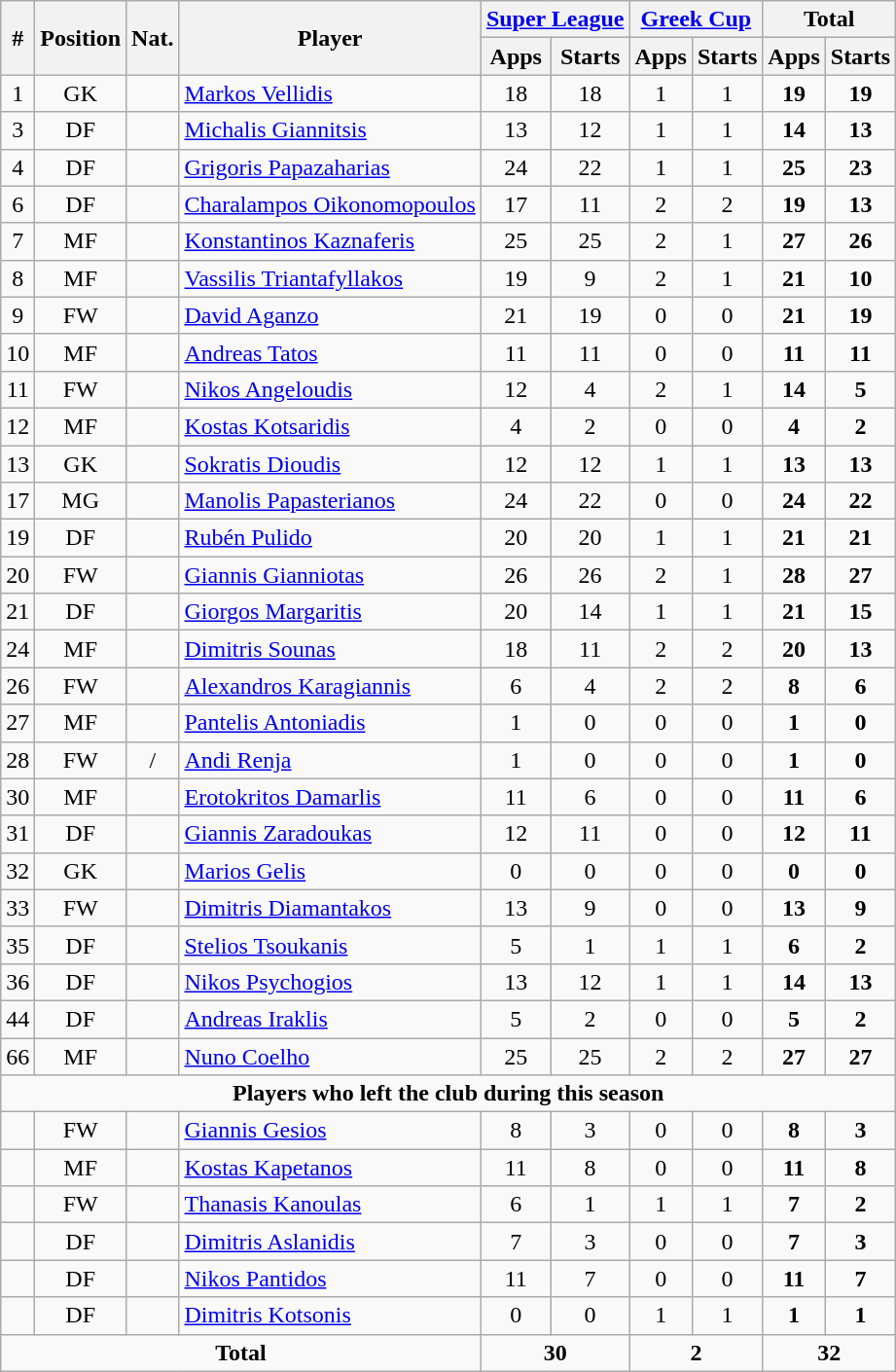<table class="wikitable sortable" style="text-align:center">
<tr>
<th rowspan="2">#</th>
<th rowspan="2">Position</th>
<th rowspan="2">Nat.</th>
<th rowspan="2">Player</th>
<th colspan="2"><a href='#'>Super League</a></th>
<th colspan="2"><a href='#'>Greek Cup</a></th>
<th colspan="2">Total</th>
</tr>
<tr>
<th>Apps</th>
<th>Starts</th>
<th>Apps</th>
<th>Starts</th>
<th>Apps</th>
<th>Starts</th>
</tr>
<tr>
<td>1</td>
<td>GK</td>
<td></td>
<td align=left><a href='#'>Markos Vellidis</a></td>
<td>18</td>
<td>18</td>
<td>1</td>
<td>1</td>
<td><strong>19</strong></td>
<td><strong>19</strong></td>
</tr>
<tr>
<td>3</td>
<td>DF</td>
<td></td>
<td align=left><a href='#'>Michalis Giannitsis</a></td>
<td>13</td>
<td>12</td>
<td>1</td>
<td>1</td>
<td><strong>14</strong></td>
<td><strong>13</strong></td>
</tr>
<tr>
<td>4</td>
<td>DF</td>
<td></td>
<td align=left><a href='#'>Grigoris Papazaharias</a></td>
<td>24</td>
<td>22</td>
<td>1</td>
<td>1</td>
<td><strong>25</strong></td>
<td><strong>23</strong></td>
</tr>
<tr>
<td>6</td>
<td>DF</td>
<td></td>
<td align=left><a href='#'>Charalampos Oikonomopoulos</a></td>
<td>17</td>
<td>11</td>
<td>2</td>
<td>2</td>
<td><strong>19</strong></td>
<td><strong>13</strong></td>
</tr>
<tr>
<td>7</td>
<td>MF</td>
<td></td>
<td align=left><a href='#'>Konstantinos Kaznaferis</a></td>
<td>25</td>
<td>25</td>
<td>2</td>
<td>1</td>
<td><strong>27</strong></td>
<td><strong>26</strong></td>
</tr>
<tr>
<td>8</td>
<td>MF</td>
<td></td>
<td align=left><a href='#'>Vassilis Triantafyllakos</a></td>
<td>19</td>
<td>9</td>
<td>2</td>
<td>1</td>
<td><strong>21</strong></td>
<td><strong>10</strong></td>
</tr>
<tr>
<td>9</td>
<td>FW</td>
<td></td>
<td align=left><a href='#'>David Aganzo</a></td>
<td>21</td>
<td>19</td>
<td>0</td>
<td>0</td>
<td><strong>21</strong></td>
<td><strong>19</strong></td>
</tr>
<tr>
<td>10</td>
<td>MF</td>
<td></td>
<td align=left><a href='#'>Andreas Tatos</a></td>
<td>11</td>
<td>11</td>
<td>0</td>
<td>0</td>
<td><strong>11</strong></td>
<td><strong>11</strong></td>
</tr>
<tr>
<td>11</td>
<td>FW</td>
<td></td>
<td align=left><a href='#'>Nikos Angeloudis</a></td>
<td>12</td>
<td>4</td>
<td>2</td>
<td>1</td>
<td><strong>14</strong></td>
<td><strong>5</strong></td>
</tr>
<tr>
<td>12</td>
<td>MF</td>
<td></td>
<td align=left><a href='#'>Kostas Kotsaridis</a></td>
<td>4</td>
<td>2</td>
<td>0</td>
<td>0</td>
<td><strong>4</strong></td>
<td><strong>2</strong></td>
</tr>
<tr>
<td>13</td>
<td>GK</td>
<td></td>
<td align=left><a href='#'>Sokratis Dioudis</a></td>
<td>12</td>
<td>12</td>
<td>1</td>
<td>1</td>
<td><strong>13</strong></td>
<td><strong>13</strong></td>
</tr>
<tr>
<td>17</td>
<td>MG</td>
<td></td>
<td align=left><a href='#'>Manolis Papasterianos</a></td>
<td>24</td>
<td>22</td>
<td>0</td>
<td>0</td>
<td><strong>24</strong></td>
<td><strong>22</strong></td>
</tr>
<tr>
<td>19</td>
<td>DF</td>
<td></td>
<td align=left><a href='#'>Rubén Pulido</a></td>
<td>20</td>
<td>20</td>
<td>1</td>
<td>1</td>
<td><strong>21</strong></td>
<td><strong>21</strong></td>
</tr>
<tr>
<td>20</td>
<td>FW</td>
<td></td>
<td align=left><a href='#'>Giannis Gianniotas</a></td>
<td>26</td>
<td>26</td>
<td>2</td>
<td>1</td>
<td><strong>28</strong></td>
<td><strong>27</strong></td>
</tr>
<tr>
<td>21</td>
<td>DF</td>
<td></td>
<td align=left><a href='#'>Giorgos Margaritis</a></td>
<td>20</td>
<td>14</td>
<td>1</td>
<td>1</td>
<td><strong>21</strong></td>
<td><strong>15</strong></td>
</tr>
<tr>
<td>24</td>
<td>MF</td>
<td></td>
<td align=left><a href='#'>Dimitris Sounas</a></td>
<td>18</td>
<td>11</td>
<td>2</td>
<td>2</td>
<td><strong>20</strong></td>
<td><strong>13</strong></td>
</tr>
<tr>
<td>26</td>
<td>FW</td>
<td></td>
<td align=left><a href='#'>Alexandros Karagiannis</a></td>
<td>6</td>
<td>4</td>
<td>2</td>
<td>2</td>
<td><strong>8</strong></td>
<td><strong>6</strong></td>
</tr>
<tr>
<td>27</td>
<td>MF</td>
<td></td>
<td align=left><a href='#'>Pantelis Antoniadis</a></td>
<td>1</td>
<td>0</td>
<td>0</td>
<td>0</td>
<td><strong>1</strong></td>
<td><strong>0</strong></td>
</tr>
<tr>
<td>28</td>
<td>FW</td>
<td> / </td>
<td align=left><a href='#'>Andi Renja</a></td>
<td>1</td>
<td>0</td>
<td>0</td>
<td>0</td>
<td><strong>1</strong></td>
<td><strong>0</strong></td>
</tr>
<tr>
<td>30</td>
<td>MF</td>
<td></td>
<td align=left><a href='#'>Erotokritos Damarlis</a></td>
<td>11</td>
<td>6</td>
<td>0</td>
<td>0</td>
<td><strong>11</strong></td>
<td><strong>6</strong></td>
</tr>
<tr>
<td>31</td>
<td>DF</td>
<td></td>
<td align=left><a href='#'>Giannis Zaradoukas</a></td>
<td>12</td>
<td>11</td>
<td>0</td>
<td>0</td>
<td><strong>12</strong></td>
<td><strong>11</strong></td>
</tr>
<tr>
<td>32</td>
<td>GK</td>
<td></td>
<td align=left><a href='#'>Marios Gelis</a></td>
<td>0</td>
<td>0</td>
<td>0</td>
<td>0</td>
<td><strong>0</strong></td>
<td><strong>0</strong></td>
</tr>
<tr>
<td>33</td>
<td>FW</td>
<td></td>
<td align=left><a href='#'>Dimitris Diamantakos</a></td>
<td>13</td>
<td>9</td>
<td>0</td>
<td>0</td>
<td><strong>13</strong></td>
<td><strong>9</strong></td>
</tr>
<tr>
<td>35</td>
<td>DF</td>
<td></td>
<td align=left><a href='#'>Stelios Tsoukanis</a></td>
<td>5</td>
<td>1</td>
<td>1</td>
<td>1</td>
<td><strong>6</strong></td>
<td><strong>2</strong></td>
</tr>
<tr>
<td>36</td>
<td>DF</td>
<td></td>
<td align=left><a href='#'>Nikos Psychogios</a></td>
<td>13</td>
<td>12</td>
<td>1</td>
<td>1</td>
<td><strong>14</strong></td>
<td><strong>13</strong></td>
</tr>
<tr>
<td>44</td>
<td>DF</td>
<td></td>
<td align=left><a href='#'>Andreas Iraklis</a></td>
<td>5</td>
<td>2</td>
<td>0</td>
<td>0</td>
<td><strong>5</strong></td>
<td><strong>2</strong></td>
</tr>
<tr>
<td>66</td>
<td>MF</td>
<td></td>
<td align=left><a href='#'>Nuno Coelho</a></td>
<td>25</td>
<td>25</td>
<td>2</td>
<td>2</td>
<td><strong>27</strong></td>
<td><strong>27</strong></td>
</tr>
<tr>
<td colspan="13"><strong>Players who left the club during this season</strong></td>
</tr>
<tr>
<td></td>
<td>FW</td>
<td></td>
<td align=left><a href='#'>Giannis Gesios</a></td>
<td>8</td>
<td>3</td>
<td>0</td>
<td>0</td>
<td><strong>8</strong></td>
<td><strong>3</strong></td>
</tr>
<tr>
<td></td>
<td>MF</td>
<td></td>
<td align=left><a href='#'>Kostas Kapetanos</a></td>
<td>11</td>
<td>8</td>
<td>0</td>
<td>0</td>
<td><strong>11</strong></td>
<td><strong>8</strong></td>
</tr>
<tr>
<td></td>
<td>FW</td>
<td></td>
<td align=left><a href='#'>Thanasis Kanoulas</a></td>
<td>6</td>
<td>1</td>
<td>1</td>
<td>1</td>
<td><strong>7</strong></td>
<td><strong>2</strong></td>
</tr>
<tr>
<td></td>
<td>DF</td>
<td></td>
<td align=left><a href='#'>Dimitris Aslanidis</a></td>
<td>7</td>
<td>3</td>
<td>0</td>
<td>0</td>
<td><strong>7</strong></td>
<td><strong>3</strong></td>
</tr>
<tr>
<td></td>
<td>DF</td>
<td></td>
<td align=left><a href='#'>Nikos Pantidos</a></td>
<td>11</td>
<td>7</td>
<td>0</td>
<td>0</td>
<td><strong>11</strong></td>
<td><strong>7</strong></td>
</tr>
<tr>
<td></td>
<td>DF</td>
<td></td>
<td align=left><a href='#'>Dimitris Kotsonis</a></td>
<td>0</td>
<td>0</td>
<td>1</td>
<td>1</td>
<td><strong>1</strong></td>
<td><strong>1</strong></td>
</tr>
<tr class="sortbottom">
<td colspan=4><strong>Total</strong></td>
<td colspan=2><strong>30</strong></td>
<td colspan=2><strong>2</strong></td>
<td colspan=2><strong>32</strong></td>
</tr>
</table>
